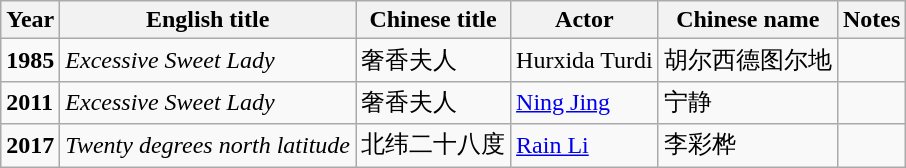<table class="wikitable">
<tr>
<th>Year</th>
<th>English title</th>
<th>Chinese title</th>
<th>Actor</th>
<th>Chinese name</th>
<th>Notes</th>
</tr>
<tr>
<td><strong>1985</strong></td>
<td><em>Excessive Sweet Lady</em></td>
<td>奢香夫人</td>
<td>Hurxida Turdi</td>
<td>胡尔西德图尔地</td>
<td></td>
</tr>
<tr>
<td><strong>2011</strong></td>
<td><em>Excessive Sweet Lady</em></td>
<td>奢香夫人</td>
<td><a href='#'>Ning Jing</a></td>
<td>宁静</td>
<td></td>
</tr>
<tr>
<td><strong>2017</strong></td>
<td><em>Twenty degrees north latitude</em></td>
<td>北纬二十八度</td>
<td><a href='#'>Rain Li</a></td>
<td>李彩桦</td>
<td></td>
</tr>
</table>
